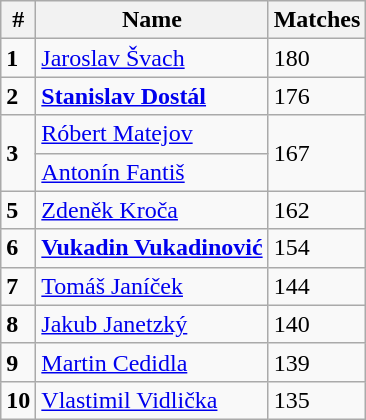<table class="wikitable">
<tr>
<th>#</th>
<th>Name</th>
<th>Matches</th>
</tr>
<tr>
<td><strong>1</strong></td>
<td> <a href='#'>Jaroslav Švach</a></td>
<td>180</td>
</tr>
<tr>
<td><strong>2</strong></td>
<td> <strong><a href='#'>Stanislav Dostál</a></strong></td>
<td>176</td>
</tr>
<tr>
<td rowspan="2"><strong>3</strong></td>
<td> <a href='#'>Róbert Matejov</a></td>
<td rowspan="2">167</td>
</tr>
<tr>
<td> <a href='#'>Antonín Fantiš</a></td>
</tr>
<tr>
<td><strong>5</strong></td>
<td> <a href='#'>Zdeněk Kroča</a></td>
<td>162</td>
</tr>
<tr>
<td><strong>6</strong></td>
<td> <strong><a href='#'>Vukadin Vukadinović</a></strong></td>
<td>154</td>
</tr>
<tr>
<td><strong>7</strong></td>
<td> <a href='#'>Tomáš Janíček</a></td>
<td>144</td>
</tr>
<tr>
<td><strong>8</strong></td>
<td> <a href='#'>Jakub Janetzký</a></td>
<td>140</td>
</tr>
<tr>
<td><strong>9</strong></td>
<td> <a href='#'>Martin Cedidla</a></td>
<td>139</td>
</tr>
<tr>
<td><strong>10</strong></td>
<td> <a href='#'>Vlastimil Vidlička</a></td>
<td>135</td>
</tr>
</table>
